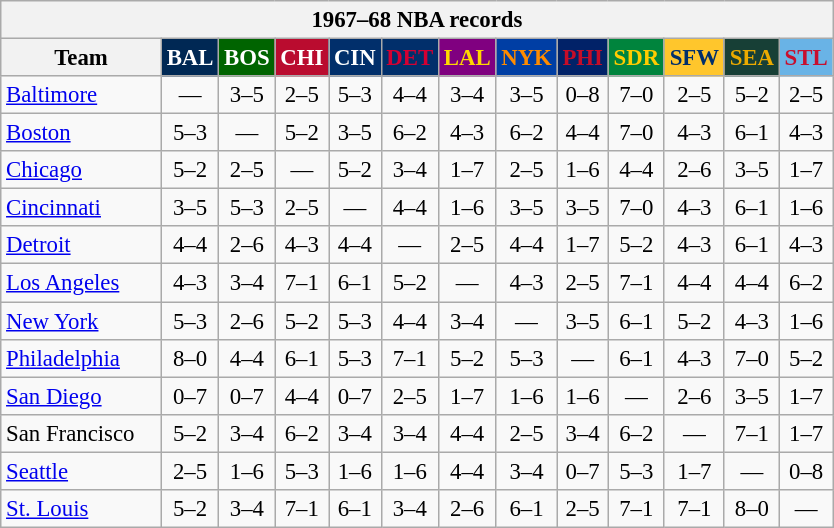<table class="wikitable" style="font-size:95%; text-align:center;">
<tr>
<th colspan=13>1967–68 NBA records</th>
</tr>
<tr>
<th width=100>Team</th>
<th style="background:#002854;color:#FFFFFF;width=35">BAL</th>
<th style="background:#006400;color:#FFFFFF;width=35">BOS</th>
<th style="background:#BA0C2F;color:#FFFFFF;width=35">CHI</th>
<th style="background:#012F6B;color:#FFFFFF;width=35">CIN</th>
<th style="background:#012F6B;color:#D40032;width=35">DET</th>
<th style="background:#800080;color:#FFD700;width=35">LAL</th>
<th style="background:#003EA4;color:#FF8C00;width=35">NYK</th>
<th style="background:#012268;color:#C60D28;width=35">PHI</th>
<th style="background:#00843D;color:#FFCC00;width=35">SDR</th>
<th style="background:#FFC62C;color:#012F6B;width=35">SFW</th>
<th style="background:#173F36;color:#EBAA00;width=35">SEA</th>
<th style="background:#69B3E6;color:#C70F2E;width=35">STL</th>
</tr>
<tr>
<td style="text-align:left;"><a href='#'>Baltimore</a></td>
<td>—</td>
<td>3–5</td>
<td>2–5</td>
<td>5–3</td>
<td>4–4</td>
<td>3–4</td>
<td>3–5</td>
<td>0–8</td>
<td>7–0</td>
<td>2–5</td>
<td>5–2</td>
<td>2–5</td>
</tr>
<tr>
<td style="text-align:left;"><a href='#'>Boston</a></td>
<td>5–3</td>
<td>—</td>
<td>5–2</td>
<td>3–5</td>
<td>6–2</td>
<td>4–3</td>
<td>6–2</td>
<td>4–4</td>
<td>7–0</td>
<td>4–3</td>
<td>6–1</td>
<td>4–3</td>
</tr>
<tr>
<td style="text-align:left;"><a href='#'>Chicago</a></td>
<td>5–2</td>
<td>2–5</td>
<td>—</td>
<td>5–2</td>
<td>3–4</td>
<td>1–7</td>
<td>2–5</td>
<td>1–6</td>
<td>4–4</td>
<td>2–6</td>
<td>3–5</td>
<td>1–7</td>
</tr>
<tr>
<td style="text-align:left;"><a href='#'>Cincinnati</a></td>
<td>3–5</td>
<td>5–3</td>
<td>2–5</td>
<td>—</td>
<td>4–4</td>
<td>1–6</td>
<td>3–5</td>
<td>3–5</td>
<td>7–0</td>
<td>4–3</td>
<td>6–1</td>
<td>1–6</td>
</tr>
<tr>
<td style="text-align:left;"><a href='#'>Detroit</a></td>
<td>4–4</td>
<td>2–6</td>
<td>4–3</td>
<td>4–4</td>
<td>—</td>
<td>2–5</td>
<td>4–4</td>
<td>1–7</td>
<td>5–2</td>
<td>4–3</td>
<td>6–1</td>
<td>4–3</td>
</tr>
<tr>
<td style="text-align:left;"><a href='#'>Los Angeles</a></td>
<td>4–3</td>
<td>3–4</td>
<td>7–1</td>
<td>6–1</td>
<td>5–2</td>
<td>—</td>
<td>4–3</td>
<td>2–5</td>
<td>7–1</td>
<td>4–4</td>
<td>4–4</td>
<td>6–2</td>
</tr>
<tr>
<td style="text-align:left;"><a href='#'>New York</a></td>
<td>5–3</td>
<td>2–6</td>
<td>5–2</td>
<td>5–3</td>
<td>4–4</td>
<td>3–4</td>
<td>—</td>
<td>3–5</td>
<td>6–1</td>
<td>5–2</td>
<td>4–3</td>
<td>1–6</td>
</tr>
<tr>
<td style="text-align:left;"><a href='#'>Philadelphia</a></td>
<td>8–0</td>
<td>4–4</td>
<td>6–1</td>
<td>5–3</td>
<td>7–1</td>
<td>5–2</td>
<td>5–3</td>
<td>—</td>
<td>6–1</td>
<td>4–3</td>
<td>7–0</td>
<td>5–2</td>
</tr>
<tr>
<td style="text-align:left;"><a href='#'>San Diego</a></td>
<td>0–7</td>
<td>0–7</td>
<td>4–4</td>
<td>0–7</td>
<td>2–5</td>
<td>1–7</td>
<td>1–6</td>
<td>1–6</td>
<td>—</td>
<td>2–6</td>
<td>3–5</td>
<td>1–7</td>
</tr>
<tr>
<td style="text-align:left;">San Francisco</td>
<td>5–2</td>
<td>3–4</td>
<td>6–2</td>
<td>3–4</td>
<td>3–4</td>
<td>4–4</td>
<td>2–5</td>
<td>3–4</td>
<td>6–2</td>
<td>—</td>
<td>7–1</td>
<td>1–7</td>
</tr>
<tr>
<td style="text-align:left;"><a href='#'>Seattle</a></td>
<td>2–5</td>
<td>1–6</td>
<td>5–3</td>
<td>1–6</td>
<td>1–6</td>
<td>4–4</td>
<td>3–4</td>
<td>0–7</td>
<td>5–3</td>
<td>1–7</td>
<td>—</td>
<td>0–8</td>
</tr>
<tr>
<td style="text-align:left;"><a href='#'>St. Louis</a></td>
<td>5–2</td>
<td>3–4</td>
<td>7–1</td>
<td>6–1</td>
<td>3–4</td>
<td>2–6</td>
<td>6–1</td>
<td>2–5</td>
<td>7–1</td>
<td>7–1</td>
<td>8–0</td>
<td>—</td>
</tr>
</table>
